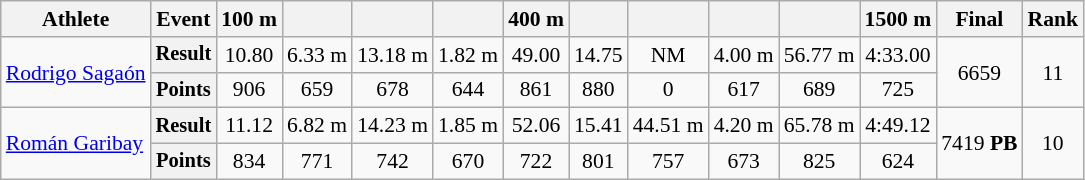<table class="wikitable" style="font-size:90%">
<tr>
<th>Athlete</th>
<th>Event</th>
<th>100 m</th>
<th></th>
<th></th>
<th></th>
<th>400 m</th>
<th></th>
<th></th>
<th></th>
<th></th>
<th>1500 m</th>
<th>Final</th>
<th>Rank</th>
</tr>
<tr align=center>
<td rowspan=2 align=left><a href='#'>Rodrigo Sagaón</a></td>
<th style="font-size:95%">Result</th>
<td>10.80</td>
<td>6.33 m</td>
<td>13.18 m</td>
<td>1.82 m</td>
<td>49.00</td>
<td>14.75</td>
<td>NM</td>
<td>4.00 m</td>
<td>56.77 m</td>
<td>4:33.00</td>
<td rowspan=2>6659</td>
<td rowspan=2>11</td>
</tr>
<tr align=center>
<th style="font-size:95%">Points</th>
<td>906</td>
<td>659</td>
<td>678</td>
<td>644</td>
<td>861</td>
<td>880</td>
<td>0</td>
<td>617</td>
<td>689</td>
<td>725</td>
</tr>
<tr align=center>
<td rowspan=2 align=left><a href='#'>Román Garibay</a></td>
<th style="font-size:95%">Result</th>
<td>11.12</td>
<td>6.82 m</td>
<td>14.23 m</td>
<td>1.85 m</td>
<td>52.06</td>
<td>15.41</td>
<td>44.51 m</td>
<td>4.20 m</td>
<td>65.78 m</td>
<td>4:49.12</td>
<td rowspan=2>7419 <strong>PB</strong></td>
<td rowspan=2>10</td>
</tr>
<tr align=center>
<th style="font-size:95%">Points</th>
<td>834</td>
<td>771</td>
<td>742</td>
<td>670</td>
<td>722</td>
<td>801</td>
<td>757</td>
<td>673</td>
<td>825</td>
<td>624</td>
</tr>
</table>
